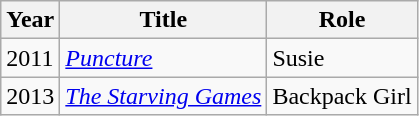<table class="wikitable sortable plainrowheaders">
<tr>
<th>Year</th>
<th>Title</th>
<th>Role</th>
</tr>
<tr>
<td>2011</td>
<td><em><a href='#'>Puncture</a></em></td>
<td>Susie</td>
</tr>
<tr>
<td>2013</td>
<td><em><a href='#'>The Starving Games</a></em></td>
<td>Backpack Girl</td>
</tr>
</table>
